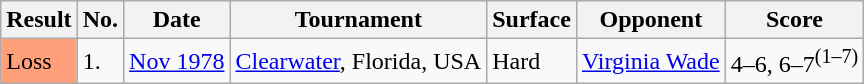<table class="sortable wikitable">
<tr>
<th>Result</th>
<th>No.</th>
<th>Date</th>
<th>Tournament</th>
<th>Surface</th>
<th>Opponent</th>
<th>Score</th>
</tr>
<tr bgcolor=>
<td style="background:#ffa07a;">Loss</td>
<td>1.</td>
<td><a href='#'>Nov 1978</a></td>
<td><a href='#'>Clearwater</a>, Florida, USA</td>
<td>Hard</td>
<td> <a href='#'>Virginia Wade</a></td>
<td>4–6, 6–7<sup>(1–7)</sup></td>
</tr>
</table>
